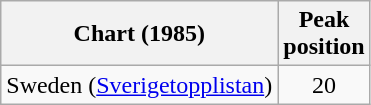<table class="wikitable">
<tr>
<th>Chart (1985)</th>
<th>Peak<br>position</th>
</tr>
<tr>
<td>Sweden (<a href='#'>Sverigetopplistan</a>)</td>
<td align="center">20</td>
</tr>
</table>
